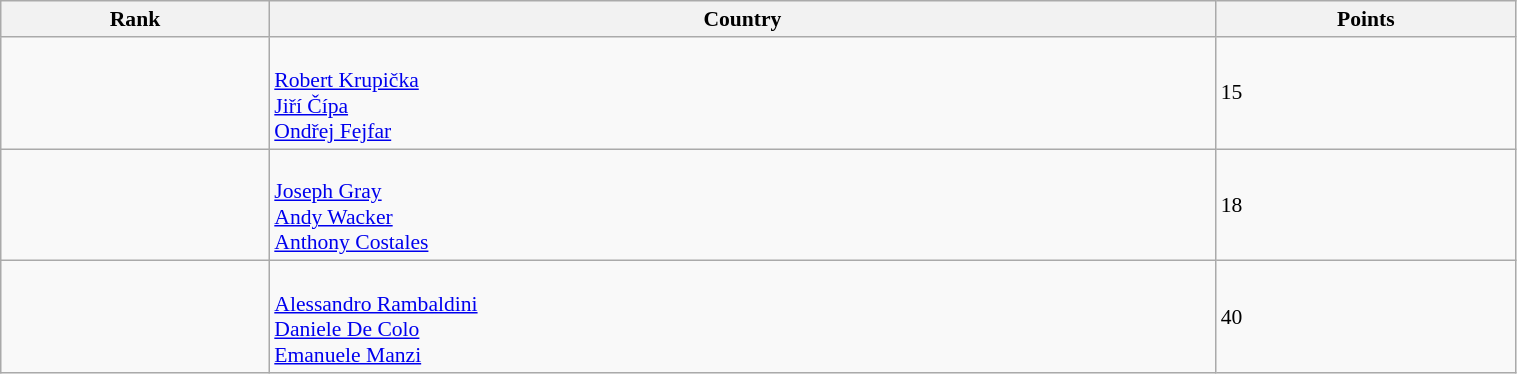<table class="wikitable" width=80% style="font-size:90%; text-align:left;">
<tr>
<th>Rank</th>
<th>Country</th>
<th>Points</th>
</tr>
<tr>
<td align="center"></td>
<td><br><a href='#'>Robert Krupička</a><br><a href='#'>Jiří Čípa</a><br><a href='#'>Ondřej Fejfar</a></td>
<td>15</td>
</tr>
<tr>
<td align="center"></td>
<td><br><a href='#'>Joseph Gray</a><br><a href='#'>Andy Wacker</a><br><a href='#'>Anthony Costales</a></td>
<td>18</td>
</tr>
<tr>
<td align="center"></td>
<td><br><a href='#'>Alessandro Rambaldini</a><br><a href='#'>Daniele De Colo</a><br><a href='#'>Emanuele Manzi</a></td>
<td>40</td>
</tr>
</table>
